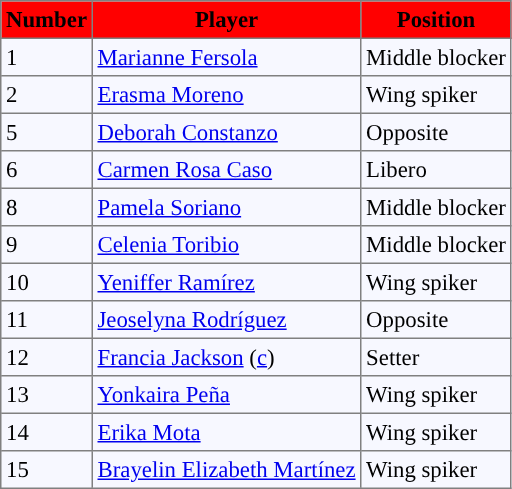<table bgcolor="#f7f8ff" cellpadding="3" cellspacing="0" border="1" style="font-size: 95%; border: gray solid 1px; border-collapse: collapse;">
<tr bgcolor="#ff0000">
<td align=center><strong>Number</strong></td>
<td align=center><strong>Player</strong></td>
<td align=center><strong>Position</strong></td>
</tr>
<tr align="left">
<td>1</td>
<td> <a href='#'>Marianne Fersola</a></td>
<td>Middle blocker</td>
</tr>
<tr align=left>
<td>2</td>
<td> <a href='#'>Erasma Moreno</a></td>
<td>Wing spiker</td>
</tr>
<tr align="left">
<td>5</td>
<td> <a href='#'>Deborah Constanzo</a></td>
<td>Opposite</td>
</tr>
<tr align="left">
<td>6</td>
<td> <a href='#'>Carmen Rosa Caso</a></td>
<td>Libero</td>
</tr>
<tr align="left">
<td>8</td>
<td> <a href='#'>Pamela Soriano</a></td>
<td>Middle blocker</td>
</tr>
<tr align="left">
<td>9</td>
<td> <a href='#'>Celenia Toribio</a></td>
<td>Middle blocker</td>
</tr>
<tr align="left">
<td>10</td>
<td> <a href='#'>Yeniffer Ramírez</a></td>
<td>Wing spiker</td>
</tr>
<tr align="left">
<td>11</td>
<td> <a href='#'>Jeoselyna Rodríguez</a></td>
<td>Opposite</td>
</tr>
<tr align="left">
<td>12</td>
<td> <a href='#'>Francia Jackson</a> (<a href='#'>c</a>)</td>
<td>Setter</td>
</tr>
<tr align="left">
<td>13</td>
<td> <a href='#'>Yonkaira Peña</a></td>
<td>Wing spiker</td>
</tr>
<tr align="left">
<td>14</td>
<td> <a href='#'>Erika Mota</a></td>
<td>Wing spiker</td>
</tr>
<tr align="left">
<td>15</td>
<td> <a href='#'>Brayelin Elizabeth Martínez</a></td>
<td>Wing spiker</td>
</tr>
</table>
